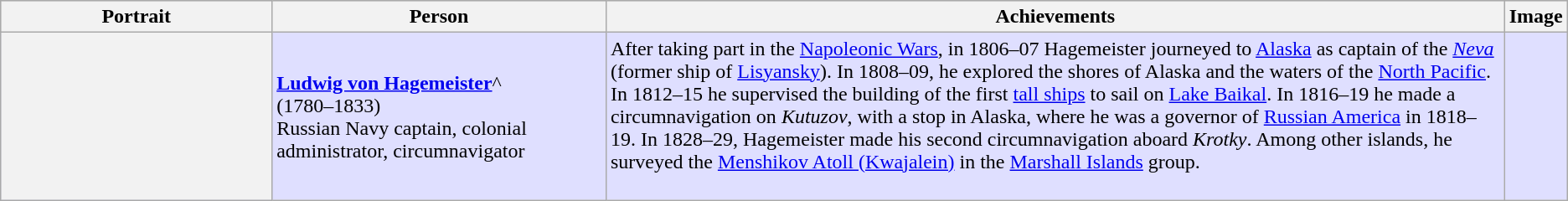<table class="wikitable">
<tr style="background:#ccc;">
<th scope="col" width=18%>Portrait</th>
<th scope="col" width=22%>Person</th>
<th scope="col" width=60%>Achievements</th>
<th scope="col">Image</th>
</tr>
<tr style="background:#dfdfff;">
<th scope="row" align=center></th>
<td><strong><a href='#'>Ludwig von Hagemeister</a></strong>^<br>(1780–1833)<br>Russian Navy captain, colonial administrator, circumnavigator</td>
<td>After taking part in the <a href='#'>Napoleonic Wars</a>, in 1806–07 Hagemeister journeyed to <a href='#'>Alaska</a> as captain of the <em><a href='#'>Neva</a></em> (former ship of <a href='#'>Lisyansky</a>). In 1808–09, he explored the shores of Alaska and the waters of the <a href='#'>North Pacific</a>. In 1812–15 he supervised the building of the first <a href='#'>tall ships</a> to sail on <a href='#'>Lake Baikal</a>. In 1816–19 he made a circumnavigation on <em>Kutuzov</em>, with a stop in Alaska, where he was a governor of <a href='#'>Russian America</a> in 1818–19. In 1828–29, Hagemeister made his second circumnavigation aboard <em>Krotky</em>. Among other islands, he surveyed the <a href='#'>Menshikov Atoll (Kwajalein)</a> in the <a href='#'>Marshall Islands</a> group.<br><br></td>
<td align=center></td>
</tr>
</table>
